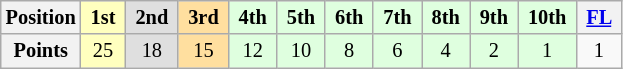<table class="wikitable" style="font-size:85%; text-align:center">
<tr>
<th>Position</th>
<td style="background:#ffffbf;"> <strong>1st</strong> </td>
<td style="background:#dfdfdf;"> <strong>2nd</strong> </td>
<td style="background:#ffdf9f;"> <strong>3rd</strong> </td>
<td style="background:#dfffdf;"> <strong>4th</strong> </td>
<td style="background:#dfffdf;"> <strong>5th</strong> </td>
<td style="background:#dfffdf;"> <strong>6th</strong> </td>
<td style="background:#dfffdf;"> <strong>7th</strong> </td>
<td style="background:#dfffdf;"> <strong>8th</strong> </td>
<td style="background:#dfffdf;"> <strong>9th</strong> </td>
<td style="background:#dfffdf;"> <strong>10th</strong> </td>
<th> <strong><a href='#'>FL</a></strong> </th>
</tr>
<tr>
<th>Points</th>
<td style="background:#ffffbf;">25</td>
<td style="background:#dfdfdf;">18</td>
<td style="background:#ffdf9f;">15</td>
<td style="background:#dfffdf;">12</td>
<td style="background:#dfffdf;">10</td>
<td style="background:#dfffdf;">8</td>
<td style="background:#dfffdf;">6</td>
<td style="background:#dfffdf;">4</td>
<td style="background:#dfffdf;">2</td>
<td style="background:#dfffdf;">1</td>
<td>1</td>
</tr>
</table>
